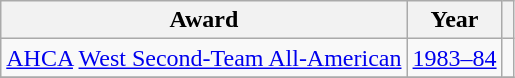<table class="wikitable">
<tr>
<th>Award</th>
<th>Year</th>
<th></th>
</tr>
<tr>
<td><a href='#'>AHCA</a> <a href='#'>West Second-Team All-American</a></td>
<td><a href='#'>1983–84</a></td>
<td></td>
</tr>
<tr>
</tr>
</table>
